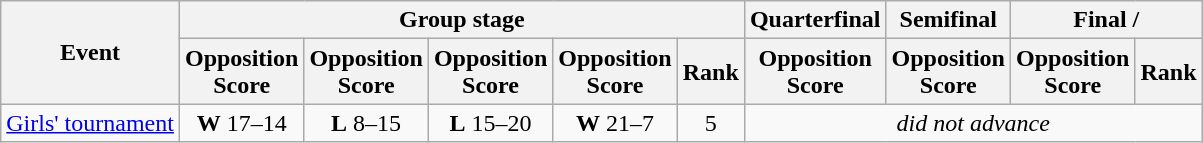<table class="wikitable">
<tr>
<th rowspan="2">Event</th>
<th colspan="5">Group stage</th>
<th>Quarterfinal</th>
<th>Semifinal</th>
<th colspan="2">Final / </th>
</tr>
<tr>
<th>Opposition<br>Score</th>
<th>Opposition<br>Score</th>
<th>Opposition<br>Score</th>
<th>Opposition<br>Score</th>
<th>Rank</th>
<th>Opposition<br>Score</th>
<th>Opposition<br>Score</th>
<th>Opposition<br>Score</th>
<th>Rank</th>
</tr>
<tr align="center">
<td align="left"><a href='#'>Girls' tournament</a></td>
<td><strong>W</strong> 17–14</td>
<td><strong>L</strong> 8–15</td>
<td><strong>L</strong> 15–20</td>
<td><strong>W</strong> 21–7</td>
<td>5</td>
<td colspan="4"><em>did not advance</em></td>
</tr>
</table>
